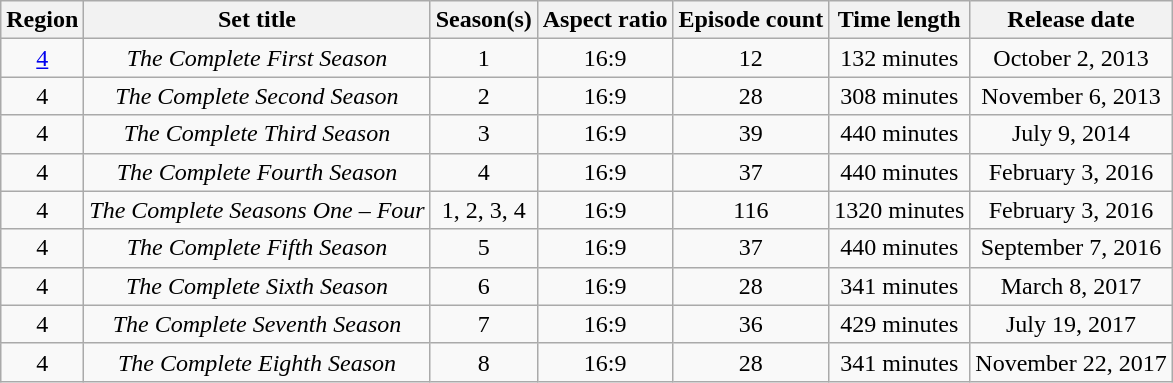<table class="wikitable" style="text-align: center">
<tr>
<th>Region</th>
<th>Set title</th>
<th>Season(s)</th>
<th>Aspect ratio</th>
<th>Episode count</th>
<th>Time length</th>
<th>Release date</th>
</tr>
<tr>
<td><a href='#'>4</a></td>
<td><em>The Complete First Season</em></td>
<td>1</td>
<td>16:9</td>
<td>12</td>
<td>132 minutes</td>
<td>October 2, 2013</td>
</tr>
<tr>
<td>4</td>
<td><em>The Complete Second Season</em></td>
<td>2</td>
<td>16:9</td>
<td>28</td>
<td>308 minutes</td>
<td>November 6, 2013</td>
</tr>
<tr>
<td>4</td>
<td><em>The Complete Third Season</em></td>
<td>3</td>
<td>16:9</td>
<td>39</td>
<td>440 minutes</td>
<td>July 9, 2014</td>
</tr>
<tr>
<td>4</td>
<td><em>The Complete Fourth Season</em></td>
<td>4</td>
<td>16:9</td>
<td>37</td>
<td>440 minutes</td>
<td>February 3, 2016</td>
</tr>
<tr>
<td>4</td>
<td><em>The Complete Seasons One – Four</em></td>
<td>1, 2, 3, 4</td>
<td>16:9</td>
<td>116</td>
<td>1320 minutes</td>
<td>February 3, 2016</td>
</tr>
<tr>
<td>4</td>
<td><em>The Complete Fifth Season</em></td>
<td>5</td>
<td>16:9</td>
<td>37</td>
<td>440 minutes</td>
<td>September 7, 2016</td>
</tr>
<tr>
<td>4</td>
<td><em>The Complete Sixth Season</em></td>
<td>6</td>
<td>16:9</td>
<td>28</td>
<td>341 minutes</td>
<td>March 8, 2017</td>
</tr>
<tr>
<td>4</td>
<td><em>The Complete Seventh Season</em></td>
<td>7</td>
<td>16:9</td>
<td>36</td>
<td>429 minutes</td>
<td>July 19, 2017</td>
</tr>
<tr>
<td>4</td>
<td><em>The Complete Eighth Season</em></td>
<td>8</td>
<td>16:9</td>
<td>28</td>
<td>341 minutes</td>
<td>November 22, 2017</td>
</tr>
</table>
